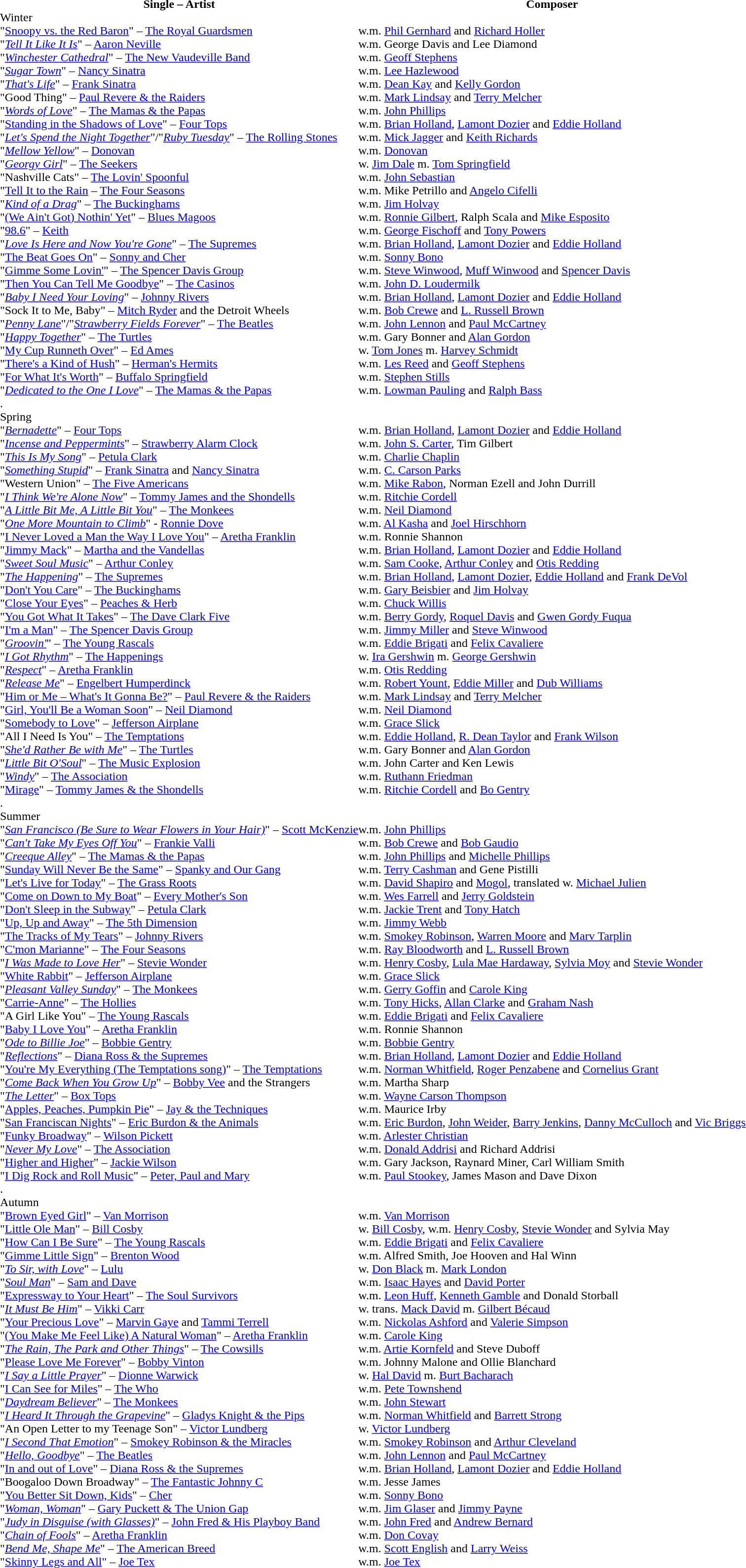<table cellpadding=0 cellspacing=0>
<tr>
<th>Single – Artist</th>
<th></th>
<th>Composer</th>
</tr>
<tr>
<td>Winter</td>
<td></td>
<td></td>
</tr>
<tr>
<td>"<a href='#'>Snoopy vs. the Red Baron</a>" – <a href='#'>The Royal Guardsmen</a></td>
<td></td>
<td>w.m. <a href='#'>Phil Gernhard</a> and <a href='#'>Richard Holler</a></td>
</tr>
<tr>
<td>"<em><a href='#'>Tell It Like It Is</a></em>" – <a href='#'>Aaron Neville</a></td>
<td></td>
<td>w.m. George Davis and Lee Diamond</td>
</tr>
<tr>
<td>"<em><a href='#'>Winchester Cathedral</a></em>" – <a href='#'>The New Vaudeville Band</a></td>
<td></td>
<td>w.m. <a href='#'>Geoff Stephens</a></td>
</tr>
<tr>
<td>"<em><a href='#'>Sugar Town</a></em>" – <a href='#'>Nancy Sinatra</a></td>
<td></td>
<td>w.m. <a href='#'>Lee Hazlewood</a></td>
</tr>
<tr>
<td>"<em><a href='#'>That's Life</a></em>" – <a href='#'>Frank Sinatra</a></td>
<td></td>
<td>w.m. <a href='#'>Dean Kay</a> and <a href='#'>Kelly Gordon</a></td>
</tr>
<tr>
<td>"Good Thing" – <a href='#'>Paul Revere & the Raiders</a></td>
<td></td>
<td>w.m. <a href='#'>Mark Lindsay</a> and <a href='#'>Terry Melcher</a></td>
</tr>
<tr>
<td>"<em><a href='#'>Words of Love</a></em>" – <a href='#'>The Mamas & the Papas</a></td>
<td></td>
<td>w.m. <a href='#'>John Phillips</a></td>
</tr>
<tr>
<td>"<a href='#'>Standing in the Shadows of Love</a>" – <a href='#'>Four Tops</a></td>
<td></td>
<td>w.m. <a href='#'>Brian Holland</a>, <a href='#'>Lamont Dozier</a> and <a href='#'>Eddie Holland</a></td>
</tr>
<tr>
<td>"<em><a href='#'>Let's Spend the Night Together</a></em>"/"<em><a href='#'>Ruby Tuesday</a></em>" – <a href='#'>The Rolling Stones</a></td>
<td></td>
<td>w.m. <a href='#'>Mick Jagger</a> and <a href='#'>Keith Richards</a></td>
</tr>
<tr>
<td>"<em><a href='#'>Mellow Yellow</a></em>" – <a href='#'>Donovan</a></td>
<td></td>
<td>w.m. <a href='#'>Donovan</a></td>
</tr>
<tr>
<td>"<em><a href='#'>Georgy Girl</a></em>" – <a href='#'>The Seekers</a></td>
<td></td>
<td>w. <a href='#'>Jim Dale</a> m. <a href='#'>Tom Springfield</a></td>
</tr>
<tr>
<td>"Nashville Cats" – <a href='#'>The Lovin' Spoonful</a></td>
<td></td>
<td>w.m. <a href='#'>John Sebastian</a></td>
</tr>
<tr>
<td>"<a href='#'>Tell It to the Rain</a> – <a href='#'>The Four Seasons</a></td>
<td></td>
<td>w.m. Mike Petrillo and <a href='#'>Angelo Cifelli</a></td>
</tr>
<tr>
<td>"<em><a href='#'>Kind of a Drag</a></em>" – <a href='#'>The Buckinghams</a></td>
<td></td>
<td>w.m. <a href='#'>Jim Holvay</a></td>
</tr>
<tr>
<td>"<a href='#'>(We Ain't Got) Nothin' Yet</a>" – <a href='#'>Blues Magoos</a></td>
<td></td>
<td>w.m. <a href='#'>Ronnie Gilbert</a>, Ralph Scala and <a href='#'>Mike Esposito</a></td>
</tr>
<tr>
<td>"<a href='#'>98.6</a>" – <a href='#'>Keith</a></td>
<td></td>
<td>w.m. <a href='#'>George Fischoff</a> and <a href='#'>Tony Powers</a></td>
</tr>
<tr>
<td>"<em><a href='#'>Love Is Here and Now You're Gone</a></em>" – <a href='#'>The Supremes</a></td>
<td></td>
<td>w.m. <a href='#'>Brian Holland</a>, <a href='#'>Lamont Dozier</a> and <a href='#'>Eddie Holland</a></td>
</tr>
<tr>
<td>"<a href='#'>The Beat Goes On</a>" – <a href='#'>Sonny and Cher</a></td>
<td></td>
<td>w.m. <a href='#'>Sonny Bono</a></td>
</tr>
<tr>
<td>"<a href='#'>Gimme Some Lovin'</a>" – <a href='#'>The Spencer Davis Group</a></td>
<td></td>
<td>w.m. <a href='#'>Steve Winwood</a>, <a href='#'>Muff Winwood</a> and <a href='#'>Spencer Davis</a></td>
</tr>
<tr>
<td>"<a href='#'>Then You Can Tell Me Goodbye</a>" – <a href='#'>The Casinos</a></td>
<td></td>
<td>w.m. <a href='#'>John D. Loudermilk</a></td>
</tr>
<tr>
<td>"<em><a href='#'>Baby I Need Your Loving</a></em>" – <a href='#'>Johnny Rivers</a></td>
<td></td>
<td>w.m. <a href='#'>Brian Holland</a>, <a href='#'>Lamont Dozier</a> and <a href='#'>Eddie Holland</a></td>
</tr>
<tr>
<td>"Sock It to Me, Baby" – <a href='#'>Mitch Ryder</a> and the Detroit Wheels</td>
<td></td>
<td>w.m. <a href='#'>Bob Crewe</a> and <a href='#'>L. Russell Brown</a></td>
</tr>
<tr>
<td>"<em><a href='#'>Penny Lane</a></em>"/"<em><a href='#'>Strawberry Fields Forever</a></em>" – <a href='#'>The Beatles</a></td>
<td></td>
<td>w.m. <a href='#'>John Lennon</a> and <a href='#'>Paul McCartney</a></td>
</tr>
<tr>
<td>"<em><a href='#'>Happy Together</a></em>" – <a href='#'>The Turtles</a></td>
<td></td>
<td>w.m. Gary Bonner and <a href='#'>Alan Gordon</a></td>
</tr>
<tr>
<td>"<a href='#'>My Cup Runneth Over</a>" – <a href='#'>Ed Ames</a></td>
<td></td>
<td>w. <a href='#'>Tom Jones</a> m. <a href='#'>Harvey Schmidt</a></td>
</tr>
<tr>
<td>"<a href='#'>There's a Kind of Hush</a>" – <a href='#'>Herman's Hermits</a></td>
<td></td>
<td>w.m. <a href='#'>Les Reed</a> and <a href='#'>Geoff Stephens</a></td>
</tr>
<tr>
<td>"<a href='#'>For What It's Worth</a>" – <a href='#'>Buffalo Springfield</a></td>
<td></td>
<td>w.m. <a href='#'>Stephen Stills</a></td>
</tr>
<tr>
<td>"<em><a href='#'>Dedicated to the One I Love</a></em>" – <a href='#'>The Mamas & the Papas</a></td>
<td></td>
<td>w.m. <a href='#'>Lowman Pauling</a> and <a href='#'>Ralph Bass</a></td>
</tr>
<tr>
<td>.</td>
<td></td>
<td></td>
</tr>
<tr>
<td>Spring</td>
<td></td>
<td></td>
</tr>
<tr>
<td>"<em><a href='#'>Bernadette</a></em>" – <a href='#'>Four Tops</a></td>
<td></td>
<td>w.m. <a href='#'>Brian Holland</a>, <a href='#'>Lamont Dozier</a> and <a href='#'>Eddie Holland</a></td>
</tr>
<tr>
<td>"<em><a href='#'>Incense and Peppermints</a></em>" – <a href='#'>Strawberry Alarm Clock</a></td>
<td></td>
<td>w.m. <a href='#'>John S. Carter</a>, Tim Gilbert</td>
</tr>
<tr>
<td>"<em><a href='#'>This Is My Song</a></em>" – <a href='#'>Petula Clark</a></td>
<td></td>
<td>w.m. <a href='#'>Charlie Chaplin</a></td>
</tr>
<tr>
<td>"<em><a href='#'>Something Stupid</a></em>" – <a href='#'>Frank Sinatra</a> and <a href='#'>Nancy Sinatra</a></td>
<td></td>
<td>w.m. <a href='#'>C. Carson Parks</a></td>
</tr>
<tr>
<td>"Western Union" – <a href='#'>The Five Americans</a></td>
<td></td>
<td>w.m. <a href='#'>Mike Rabon</a>, Norman Ezell and John Durrill</td>
</tr>
<tr>
<td>"<em><a href='#'>I Think We're Alone Now</a></em>" – <a href='#'>Tommy James and the Shondells</a></td>
<td></td>
<td>w.m. <a href='#'>Ritchie Cordell</a></td>
</tr>
<tr>
<td>"<em><a href='#'>A Little Bit Me, A Little Bit You</a></em>" – <a href='#'>The Monkees</a></td>
<td></td>
<td>w.m. <a href='#'>Neil Diamond</a></td>
</tr>
<tr>
<td>"<em><a href='#'>One More Mountain to Climb</a></em>" - <a href='#'>Ronnie Dove</a></td>
<td></td>
<td>w.m. <a href='#'>Al Kasha</a> and <a href='#'>Joel Hirschhorn</a></td>
</tr>
<tr>
<td>"<a href='#'>I Never Loved a Man the Way I Love You</a>" – <a href='#'>Aretha Franklin</a></td>
<td></td>
<td>w.m. Ronnie Shannon</td>
</tr>
<tr>
<td>"<a href='#'>Jimmy Mack</a>" – <a href='#'>Martha and the Vandellas</a></td>
<td></td>
<td>w.m. <a href='#'>Brian Holland</a>, <a href='#'>Lamont Dozier</a> and <a href='#'>Eddie Holland</a></td>
</tr>
<tr>
<td>"<em><a href='#'>Sweet Soul Music</a></em>" – <a href='#'>Arthur Conley</a></td>
<td></td>
<td>w.m. <a href='#'>Sam Cooke</a>, <a href='#'>Arthur Conley</a> and <a href='#'>Otis Redding</a></td>
</tr>
<tr>
<td>"<em><a href='#'>The Happening</a></em>" – <a href='#'>The Supremes</a></td>
<td></td>
<td>w.m. <a href='#'>Brian Holland</a>, <a href='#'>Lamont Dozier</a>, <a href='#'>Eddie Holland</a> and <a href='#'>Frank DeVol</a></td>
</tr>
<tr>
<td>"<a href='#'>Don't You Care</a>" – <a href='#'>The Buckinghams</a></td>
<td></td>
<td>w.m. <a href='#'>Gary Beisbier</a> and <a href='#'>Jim Holvay</a></td>
</tr>
<tr>
<td>"<a href='#'>Close Your Eyes</a>" – <a href='#'>Peaches & Herb</a></td>
<td></td>
<td>w.m. <a href='#'>Chuck Willis</a></td>
</tr>
<tr>
<td>"<a href='#'>You Got What It Takes</a>" – <a href='#'>The Dave Clark Five</a></td>
<td></td>
<td>w.m. <a href='#'>Berry Gordy</a>, <a href='#'>Roquel Davis</a> and <a href='#'>Gwen Gordy Fuqua</a></td>
</tr>
<tr>
<td>"<a href='#'>I'm a Man</a>" – <a href='#'>The Spencer Davis Group</a></td>
<td></td>
<td>w.m. <a href='#'>Jimmy Miller</a> and <a href='#'>Steve Winwood</a></td>
</tr>
<tr>
<td>"<em><a href='#'>Groovin'</a></em>" – <a href='#'>The Young Rascals</a></td>
<td></td>
<td>w.m. <a href='#'>Eddie Brigati</a> and <a href='#'>Felix Cavaliere</a></td>
</tr>
<tr>
<td>"<em><a href='#'>I Got Rhythm</a></em>" – <a href='#'>The Happenings</a></td>
<td></td>
<td>w. <a href='#'>Ira Gershwin</a> m. <a href='#'>George Gershwin</a></td>
</tr>
<tr>
<td>"<em><a href='#'>Respect</a></em>" – <a href='#'>Aretha Franklin</a></td>
<td></td>
<td>w.m. <a href='#'>Otis Redding</a></td>
</tr>
<tr>
<td>"<em><a href='#'>Release Me</a></em>" – <a href='#'>Engelbert Humperdinck</a></td>
<td></td>
<td>w.m. <a href='#'>Robert Yount</a>, <a href='#'>Eddie Miller</a> and <a href='#'>Dub Williams</a></td>
</tr>
<tr>
<td>"<a href='#'>Him or Me – What's It Gonna Be?</a>" – <a href='#'>Paul Revere & the Raiders</a></td>
<td></td>
<td>w.m. <a href='#'>Mark Lindsay</a> and <a href='#'>Terry Melcher</a></td>
</tr>
<tr>
<td>"<a href='#'>Girl, You'll Be a Woman Soon</a>" – <a href='#'>Neil Diamond</a></td>
<td></td>
<td>w.m. <a href='#'>Neil Diamond</a></td>
</tr>
<tr>
<td>"<a href='#'>Somebody to Love</a>" – <a href='#'>Jefferson Airplane</a></td>
<td></td>
<td>w.m. <a href='#'>Grace Slick</a></td>
</tr>
<tr>
<td>"All I Need Is You" – <a href='#'>The Temptations</a></td>
<td></td>
<td>w.m. <a href='#'>Eddie Holland</a>, <a href='#'>R. Dean Taylor</a> and <a href='#'>Frank Wilson</a></td>
</tr>
<tr>
<td>"<em><a href='#'>She'd Rather Be with Me</a></em>" – <a href='#'>The Turtles</a></td>
<td></td>
<td>w.m. Gary Bonner and <a href='#'>Alan Gordon</a></td>
</tr>
<tr>
<td>"<em><a href='#'>Little Bit O'Soul</a></em>" – <a href='#'>The Music Explosion</a></td>
<td></td>
<td>w.m. John Carter and Ken Lewis</td>
</tr>
<tr>
<td>"<em><a href='#'>Windy</a></em>" – <a href='#'>The Association</a></td>
<td></td>
<td>w.m. <a href='#'>Ruthann Friedman</a></td>
</tr>
<tr>
<td>"<a href='#'>Mirage</a>" – <a href='#'>Tommy James & the Shondells</a></td>
<td></td>
<td>w.m. <a href='#'>Ritchie Cordell</a> and <a href='#'>Bo Gentry</a></td>
</tr>
<tr>
<td>.</td>
<td></td>
<td></td>
</tr>
<tr>
<td>Summer</td>
<td></td>
<td></td>
</tr>
<tr>
<td>"<em><a href='#'>San Francisco (Be Sure to Wear Flowers in Your Hair)</a></em>" – <a href='#'>Scott McKenzie</a></td>
<td></td>
<td>w.m. <a href='#'>John Phillips</a></td>
</tr>
<tr>
<td>"<em><a href='#'>Can't Take My Eyes Off You</a></em>" – <a href='#'>Frankie Valli</a></td>
<td></td>
<td>w.m. <a href='#'>Bob Crewe</a> and <a href='#'>Bob Gaudio</a></td>
</tr>
<tr>
<td>"<em><a href='#'>Creeque Alley</a></em>" – <a href='#'>The Mamas & the Papas</a></td>
<td></td>
<td>w.m. <a href='#'>John Phillips</a> and <a href='#'>Michelle Phillips</a></td>
</tr>
<tr>
<td>"<a href='#'>Sunday Will Never Be the Same</a>" – <a href='#'>Spanky and Our Gang</a></td>
<td></td>
<td>w.m. <a href='#'>Terry Cashman</a> and Gene Pistilli</td>
</tr>
<tr>
<td>"<a href='#'>Let's Live for Today</a>" – <a href='#'>The Grass Roots</a></td>
<td></td>
<td>w.m. <a href='#'>David Shapiro</a> and <a href='#'>Mogol</a>, translated w. <a href='#'>Michael Julien</a></td>
</tr>
<tr>
<td>"<a href='#'>Come on Down to My Boat</a>" – <a href='#'>Every Mother's Son</a></td>
<td></td>
<td>w.m. <a href='#'>Wes Farrell</a> and <a href='#'>Jerry Goldstein</a></td>
</tr>
<tr>
<td>"<a href='#'>Don't Sleep in the Subway</a>" – <a href='#'>Petula Clark</a></td>
<td></td>
<td>w.m. <a href='#'>Jackie Trent</a> and <a href='#'>Tony Hatch</a></td>
</tr>
<tr>
<td>"<a href='#'>Up, Up and Away</a>" – <a href='#'>The 5th Dimension</a></td>
<td></td>
<td>w.m. <a href='#'>Jimmy Webb</a></td>
</tr>
<tr>
<td>"<a href='#'>The Tracks of My Tears</a>" – <a href='#'>Johnny Rivers</a></td>
<td></td>
<td>w.m. <a href='#'>Smokey Robinson</a>, <a href='#'>Warren Moore</a> and <a href='#'>Marv Tarplin</a></td>
</tr>
<tr>
<td>"<a href='#'>C'mon Marianne</a>" – <a href='#'>The Four Seasons</a></td>
<td></td>
<td>w.m. <a href='#'>Ray Bloodworth</a> and <a href='#'>L. Russell Brown</a></td>
</tr>
<tr>
<td>"<em><a href='#'>I Was Made to Love Her</a></em>" – <a href='#'>Stevie Wonder</a></td>
<td></td>
<td>w.m. <a href='#'>Henry Cosby</a>, <a href='#'>Lula Mae Hardaway</a>, <a href='#'>Sylvia Moy</a> and <a href='#'>Stevie Wonder</a></td>
</tr>
<tr>
<td>"<a href='#'>White Rabbit</a>" – <a href='#'>Jefferson Airplane</a></td>
<td></td>
<td>w.m. <a href='#'>Grace Slick</a></td>
</tr>
<tr>
<td>"<em><a href='#'>Pleasant Valley Sunday</a></em>" – <a href='#'>The Monkees</a></td>
<td></td>
<td>w.m. <a href='#'>Gerry Goffin</a> and <a href='#'>Carole King</a></td>
</tr>
<tr>
<td>"<a href='#'>Carrie-Anne</a>" – <a href='#'>The Hollies</a></td>
<td></td>
<td>w.m. <a href='#'>Tony Hicks</a>, <a href='#'>Allan Clarke</a> and <a href='#'>Graham Nash</a></td>
</tr>
<tr>
<td>"A Girl Like You" – <a href='#'>The Young Rascals</a></td>
<td></td>
<td>w.m. <a href='#'>Eddie Brigati</a> and <a href='#'>Felix Cavaliere</a></td>
</tr>
<tr>
<td>"<a href='#'>Baby I Love You</a>" – <a href='#'>Aretha Franklin</a></td>
<td></td>
<td>w.m. Ronnie Shannon</td>
</tr>
<tr>
<td>"<em><a href='#'>Ode to Billie Joe</a></em>" – <a href='#'>Bobbie Gentry</a></td>
<td></td>
<td>w.m. <a href='#'>Bobbie Gentry</a></td>
</tr>
<tr>
<td>"<em><a href='#'>Reflections</a></em>" – <a href='#'>Diana Ross & the Supremes</a></td>
<td></td>
<td>w.m. <a href='#'>Brian Holland</a>, <a href='#'>Lamont Dozier</a> and <a href='#'>Eddie Holland</a></td>
</tr>
<tr>
<td>"<a href='#'>You're My Everything (The Temptations song)</a>" – <a href='#'>The Temptations</a></td>
<td></td>
<td>w.m. <a href='#'>Norman Whitfield</a>, <a href='#'>Roger Penzabene</a> and <a href='#'>Cornelius Grant</a></td>
</tr>
<tr>
<td>"<em><a href='#'>Come Back When You Grow Up</a></em>" – <a href='#'>Bobby Vee</a> and the Strangers</td>
<td></td>
<td>w.m. Martha Sharp</td>
</tr>
<tr>
<td>"<em><a href='#'>The Letter</a></em>" – <a href='#'>Box Tops</a></td>
<td></td>
<td>w.m. <a href='#'>Wayne Carson Thompson</a></td>
</tr>
<tr>
<td>"<a href='#'>Apples, Peaches, Pumpkin Pie</a>" – <a href='#'>Jay & the Techniques</a></td>
<td></td>
<td>w.m. Maurice Irby</td>
</tr>
<tr>
<td>"<a href='#'>San Franciscan Nights</a>" – <a href='#'>Eric Burdon & the Animals</a></td>
<td></td>
<td>w.m. <a href='#'>Eric Burdon</a>, <a href='#'>John Weider</a>, <a href='#'>Barry Jenkins</a>, <a href='#'>Danny McCulloch</a> and <a href='#'>Vic Briggs</a></td>
</tr>
<tr>
<td>"<a href='#'>Funky Broadway</a>" – <a href='#'>Wilson Pickett</a></td>
<td></td>
<td>w.m. <a href='#'>Arlester Christian</a></td>
</tr>
<tr>
<td>"<em><a href='#'>Never My Love</a></em>" – <a href='#'>The Association</a></td>
<td></td>
<td>w.m. <a href='#'>Donald Addrisi</a> and Richard Addrisi</td>
</tr>
<tr>
<td>"<a href='#'>Higher and Higher</a>" – <a href='#'>Jackie Wilson</a></td>
<td></td>
<td>w.m. Gary Jackson, Raynard Miner, Carl William Smith</td>
</tr>
<tr>
<td>"<a href='#'>I Dig Rock and Roll Music</a>" – <a href='#'>Peter, Paul and Mary</a></td>
<td></td>
<td>w.m. <a href='#'>Paul Stookey</a>, James Mason and Dave Dixon</td>
</tr>
<tr>
<td>.</td>
<td></td>
<td></td>
</tr>
<tr>
<td>Autumn</td>
<td></td>
<td></td>
</tr>
<tr>
<td>"<a href='#'>Brown Eyed Girl</a>" – <a href='#'>Van Morrison</a></td>
<td></td>
<td>w.m. <a href='#'>Van Morrison</a></td>
</tr>
<tr>
<td>"<a href='#'>Little Ole Man</a>" – <a href='#'>Bill Cosby</a></td>
<td></td>
<td>w. <a href='#'>Bill Cosby</a>, w.m. <a href='#'>Henry Cosby</a>, <a href='#'>Stevie Wonder</a> and Sylvia May</td>
</tr>
<tr>
<td>"<a href='#'>How Can I Be Sure</a>" – <a href='#'>The Young Rascals</a></td>
<td></td>
<td>w.m. <a href='#'>Eddie Brigati</a> and <a href='#'>Felix Cavaliere</a></td>
</tr>
<tr>
<td>"<a href='#'>Gimme Little Sign</a>" – <a href='#'>Brenton Wood</a></td>
<td></td>
<td>w.m. Alfred Smith, Joe Hooven and Hal Winn</td>
</tr>
<tr>
<td>"<em><a href='#'>To Sir, with Love</a></em>" – <a href='#'>Lulu</a></td>
<td></td>
<td>w. <a href='#'>Don Black</a> m. <a href='#'>Mark London</a></td>
</tr>
<tr>
<td>"<em><a href='#'>Soul Man</a></em>" – <a href='#'>Sam and Dave</a></td>
<td></td>
<td>w.m. <a href='#'>Isaac Hayes</a> and <a href='#'>David Porter</a></td>
</tr>
<tr>
<td>"<a href='#'>Expressway to Your Heart</a>" – <a href='#'>The Soul Survivors</a></td>
<td></td>
<td>w.m. <a href='#'>Leon Huff</a>, <a href='#'>Kenneth Gamble</a> and Donald Storball</td>
</tr>
<tr>
<td>"<em><a href='#'>It Must Be Him</a></em>" – <a href='#'>Vikki Carr</a></td>
<td></td>
<td>w.  trans. <a href='#'>Mack David</a> m. <a href='#'>Gilbert Bécaud</a></td>
</tr>
<tr>
<td>"<a href='#'>Your Precious Love</a>" – <a href='#'>Marvin Gaye</a> and <a href='#'>Tammi Terrell</a></td>
<td></td>
<td>w.m. <a href='#'>Nickolas Ashford</a> and <a href='#'>Valerie Simpson</a></td>
</tr>
<tr>
<td>"<a href='#'>(You Make Me Feel Like) A Natural Woman</a>" – <a href='#'>Aretha Franklin</a></td>
<td></td>
<td>w.m. <a href='#'>Carole King</a></td>
</tr>
<tr>
<td>"<em><a href='#'>The Rain, The Park and Other Things</a></em>" – <a href='#'>The Cowsills</a></td>
<td></td>
<td>w.m. <a href='#'>Artie Kornfeld</a> and Steve Duboff</td>
</tr>
<tr>
<td>"<a href='#'>Please Love Me Forever</a>" – <a href='#'>Bobby Vinton</a></td>
<td></td>
<td>w.m. Johnny Malone and Ollie Blanchard</td>
</tr>
<tr>
<td>"<em><a href='#'>I Say a Little Prayer</a></em>" – <a href='#'>Dionne Warwick</a></td>
<td></td>
<td>w. <a href='#'>Hal David</a> m. <a href='#'>Burt Bacharach</a></td>
</tr>
<tr>
<td>"<a href='#'>I Can See for Miles</a>" – <a href='#'>The Who</a></td>
<td></td>
<td>w.m. <a href='#'>Pete Townshend</a></td>
</tr>
<tr>
<td>"<em><a href='#'>Daydream Believer</a></em>" – <a href='#'>The Monkees</a></td>
<td></td>
<td>w.m. <a href='#'>John Stewart</a></td>
</tr>
<tr>
<td>"<em><a href='#'>I Heard It Through the Grapevine</a></em>" – <a href='#'>Gladys Knight & the Pips</a></td>
<td></td>
<td>w.m. <a href='#'>Norman Whitfield</a> and <a href='#'>Barrett Strong</a></td>
</tr>
<tr>
<td>"An Open Letter to my Teenage Son" – <a href='#'>Victor Lundberg</a></td>
<td></td>
<td>w. <a href='#'>Victor Lundberg</a></td>
</tr>
<tr>
<td>"<em><a href='#'>I Second That Emotion</a></em>" – <a href='#'>Smokey Robinson & the Miracles</a></td>
<td></td>
<td>w.m. <a href='#'>Smokey Robinson</a> and <a href='#'>Arthur Cleveland</a></td>
</tr>
<tr>
<td>"<em><a href='#'>Hello, Goodbye</a></em>" – <a href='#'>The Beatles</a></td>
<td></td>
<td>w.m. <a href='#'>John Lennon</a> and <a href='#'>Paul McCartney</a></td>
</tr>
<tr>
<td>"<a href='#'>In and out of Love</a>" – <a href='#'>Diana Ross & the Supremes</a></td>
<td></td>
<td>w.m. <a href='#'>Brian Holland</a>, <a href='#'>Lamont Dozier</a> and <a href='#'>Eddie Holland</a></td>
</tr>
<tr>
<td>"Boogaloo Down Broadway" – <a href='#'>The Fantastic Johnny C</a></td>
<td></td>
<td>w.m. Jesse James</td>
</tr>
<tr>
<td>"<a href='#'>You Better Sit Down, Kids</a>" – <a href='#'>Cher</a></td>
<td></td>
<td>w.m. <a href='#'>Sonny Bono</a></td>
</tr>
<tr>
<td>"<em><a href='#'>Woman, Woman</a></em>" – <a href='#'>Gary Puckett & The Union Gap</a></td>
<td></td>
<td>w.m. <a href='#'>Jim Glaser</a> and <a href='#'>Jimmy Payne</a></td>
</tr>
<tr>
<td>"<em><a href='#'>Judy in Disguise (with Glasses)</a></em>" – <a href='#'>John Fred & His Playboy Band</a></td>
<td></td>
<td>w.m. <a href='#'>John Fred</a> and <a href='#'>Andrew Bernard</a></td>
</tr>
<tr>
<td>"<em><a href='#'>Chain of Fools</a></em>" – <a href='#'>Aretha Franklin</a></td>
<td></td>
<td>w.m. <a href='#'>Don Covay</a></td>
</tr>
<tr>
<td>"<em><a href='#'>Bend Me, Shape Me</a></em>" – <a href='#'>The American Breed</a></td>
<td></td>
<td>w.m. <a href='#'>Scott English</a> and <a href='#'>Larry Weiss</a></td>
</tr>
<tr>
<td>"<a href='#'>Skinny Legs and All</a>" – <a href='#'>Joe Tex</a></td>
<td></td>
<td>w.m. <a href='#'>Joe Tex</a></td>
</tr>
</table>
